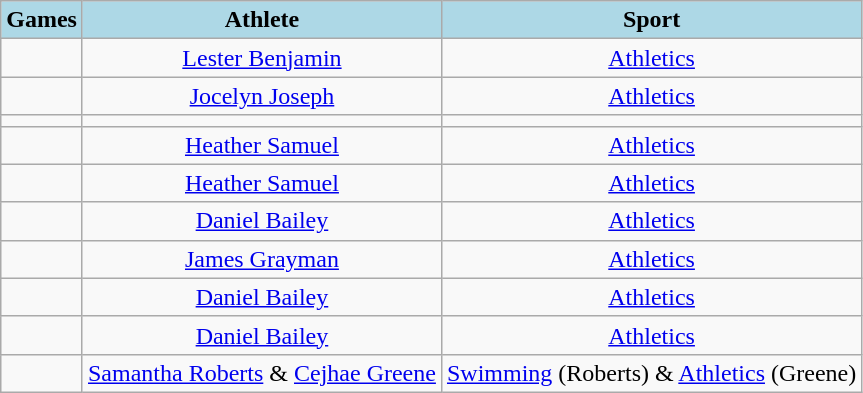<table class="wikitable" style="text-align:center" border="1">
<tr>
<th style="background-color:lightblue">Games</th>
<th style="background-color:lightblue">Athlete</th>
<th style="background-color:lightblue">Sport</th>
</tr>
<tr>
<td></td>
<td><a href='#'>Lester Benjamin</a></td>
<td><a href='#'>Athletics</a></td>
</tr>
<tr>
<td></td>
<td><a href='#'>Jocelyn Joseph</a></td>
<td><a href='#'>Athletics</a></td>
</tr>
<tr>
<td></td>
<td></td>
<td></td>
</tr>
<tr>
<td></td>
<td><a href='#'>Heather Samuel</a></td>
<td><a href='#'>Athletics</a></td>
</tr>
<tr>
<td></td>
<td><a href='#'>Heather Samuel</a></td>
<td><a href='#'>Athletics</a></td>
</tr>
<tr>
<td></td>
<td><a href='#'>Daniel Bailey</a></td>
<td><a href='#'>Athletics</a></td>
</tr>
<tr>
<td></td>
<td><a href='#'>James Grayman</a></td>
<td><a href='#'>Athletics</a></td>
</tr>
<tr>
<td></td>
<td><a href='#'>Daniel Bailey</a></td>
<td><a href='#'>Athletics</a></td>
</tr>
<tr>
<td></td>
<td><a href='#'>Daniel Bailey</a></td>
<td><a href='#'>Athletics</a></td>
</tr>
<tr>
<td></td>
<td><a href='#'>Samantha Roberts</a> & <a href='#'>Cejhae Greene</a></td>
<td><a href='#'>Swimming</a> (Roberts) & <a href='#'>Athletics</a> (Greene)</td>
</tr>
</table>
